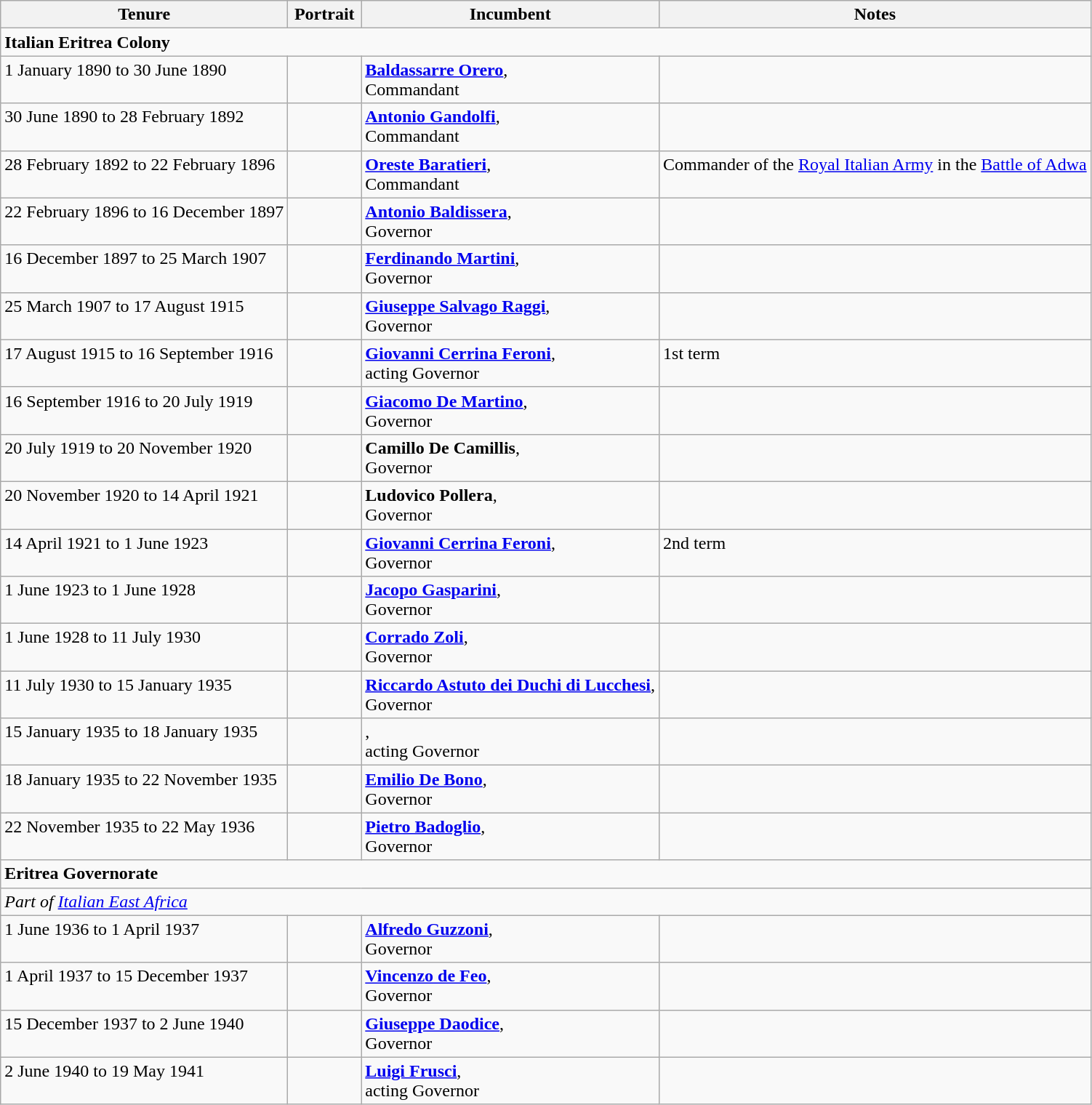<table class="wikitable">
<tr align=left>
<th>Tenure</th>
<th width=60px>Portrait</th>
<th>Incumbent</th>
<th>Notes</th>
</tr>
<tr valign=top>
<td colspan="4"><strong>Italian Eritrea Colony</strong></td>
</tr>
<tr valign=top>
<td>1 January 1890 to 30 June 1890</td>
<td></td>
<td><strong><a href='#'>Baldassarre Orero</a></strong>, <br>Commandant</td>
<td></td>
</tr>
<tr valign=top>
<td>30 June 1890 to 28 February 1892</td>
<td></td>
<td><strong><a href='#'>Antonio Gandolfi</a></strong>, <br>Commandant</td>
<td></td>
</tr>
<tr valign=top>
<td>28 February 1892 to 22 February 1896</td>
<td></td>
<td><strong><a href='#'>Oreste Baratieri</a></strong>, <br>Commandant</td>
<td>Commander of the <a href='#'>Royal Italian Army</a> in the <a href='#'>Battle of Adwa</a></td>
</tr>
<tr valign=top>
<td>22 February 1896 to 16 December 1897</td>
<td></td>
<td><strong><a href='#'>Antonio Baldissera</a></strong>, <br>Governor</td>
<td></td>
</tr>
<tr valign=top>
<td>16 December 1897 to 25 March 1907</td>
<td></td>
<td><strong><a href='#'>Ferdinando Martini</a></strong>, <br>Governor</td>
<td></td>
</tr>
<tr valign=top>
<td>25 March 1907 to 17 August 1915</td>
<td></td>
<td><strong><a href='#'>Giuseppe Salvago Raggi</a></strong>, <br>Governor</td>
<td></td>
</tr>
<tr valign=top>
<td>17 August 1915 to 16 September 1916</td>
<td></td>
<td><strong><a href='#'>Giovanni Cerrina Feroni</a></strong>, <br>acting Governor</td>
<td>1st term</td>
</tr>
<tr valign=top>
<td>16 September 1916 to 20 July 1919</td>
<td></td>
<td><strong><a href='#'>Giacomo De Martino</a></strong>, <br>Governor</td>
<td></td>
</tr>
<tr valign=top>
<td>20 July 1919 to 20 November 1920</td>
<td></td>
<td><strong>Camillo De Camillis</strong>, <br>Governor</td>
<td></td>
</tr>
<tr valign=top>
<td>20 November 1920 to 14 April 1921</td>
<td></td>
<td><strong>Ludovico Pollera</strong>, <br>Governor</td>
<td></td>
</tr>
<tr valign=top>
<td>14 April 1921 to 1 June 1923</td>
<td></td>
<td><strong><a href='#'>Giovanni Cerrina Feroni</a></strong>, <br>Governor</td>
<td>2nd term</td>
</tr>
<tr valign=top>
<td>1 June 1923 to 1 June 1928</td>
<td></td>
<td><strong><a href='#'>Jacopo Gasparini</a></strong>, <br>Governor</td>
<td></td>
</tr>
<tr valign=top>
<td>1 June 1928 to 11 July 1930</td>
<td></td>
<td><strong><a href='#'>Corrado Zoli</a></strong>, <br>Governor</td>
<td></td>
</tr>
<tr valign=top>
<td>11 July 1930 to 15 January 1935</td>
<td></td>
<td><strong><a href='#'>Riccardo Astuto dei Duchi di Lucchesi</a></strong>, <br>Governor</td>
<td></td>
</tr>
<tr valign=top>
<td>15 January 1935 to 18 January 1935</td>
<td></td>
<td><strong></strong>, <br>acting Governor</td>
<td></td>
</tr>
<tr valign=top>
<td>18 January 1935 to 22 November 1935</td>
<td></td>
<td><strong><a href='#'>Emilio De Bono</a></strong>, <br>Governor</td>
<td></td>
</tr>
<tr valign=top>
<td>22 November 1935 to 22 May 1936</td>
<td></td>
<td><strong><a href='#'>Pietro Badoglio</a></strong>, <br>Governor</td>
<td></td>
</tr>
<tr valign=top>
<td colspan="4"><strong>Eritrea Governorate</strong></td>
</tr>
<tr valign=top>
<td colspan="4"><em>Part of <a href='#'>Italian East Africa</a></em></td>
</tr>
<tr valign=top>
<td>1 June 1936 to 1 April 1937</td>
<td></td>
<td><strong><a href='#'>Alfredo Guzzoni</a></strong>, <br>Governor</td>
<td></td>
</tr>
<tr valign=top>
<td>1 April 1937 to 15 December 1937</td>
<td></td>
<td><strong><a href='#'>Vincenzo de Feo</a></strong>, <br>Governor</td>
<td></td>
</tr>
<tr valign=top>
<td>15 December 1937 to 2 June 1940</td>
<td></td>
<td><strong><a href='#'>Giuseppe Daodice</a></strong>, <br>Governor</td>
<td></td>
</tr>
<tr valign=top>
<td>2 June 1940 to 19 May 1941</td>
<td></td>
<td><strong><a href='#'>Luigi Frusci</a></strong>, <br>acting Governor</td>
<td></td>
</tr>
</table>
